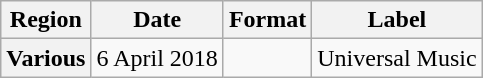<table class="wikitable plainrowheaders">
<tr>
<th scope="col">Region</th>
<th scope="col">Date</th>
<th scope="col">Format</th>
<th scope="col">Label</th>
</tr>
<tr>
<th scope="row">Various</th>
<td>6 April 2018</td>
<td></td>
<td>Universal Music</td>
</tr>
</table>
